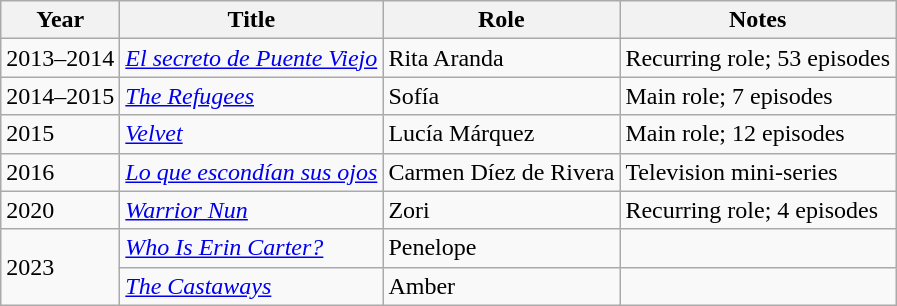<table class="wikitable sortable">
<tr>
<th>Year</th>
<th>Title</th>
<th>Role</th>
<th class="unsortable">Notes</th>
</tr>
<tr>
<td>2013–2014</td>
<td><em><a href='#'>El secreto de Puente Viejo</a></em></td>
<td>Rita Aranda</td>
<td>Recurring role; 53 episodes</td>
</tr>
<tr>
<td>2014–2015</td>
<td><em><a href='#'>The Refugees</a></em></td>
<td>Sofía</td>
<td>Main role; 7 episodes</td>
</tr>
<tr>
<td>2015</td>
<td><em><a href='#'>Velvet</a></em></td>
<td>Lucía Márquez</td>
<td>Main role; 12 episodes</td>
</tr>
<tr>
<td>2016</td>
<td><em><a href='#'>Lo que escondían sus ojos</a></em></td>
<td>Carmen Díez de Rivera</td>
<td>Television mini-series</td>
</tr>
<tr>
<td>2020</td>
<td><em><a href='#'>Warrior Nun</a></em></td>
<td>Zori</td>
<td>Recurring role; 4 episodes</td>
</tr>
<tr>
<td rowspan="2">2023</td>
<td><em><a href='#'>Who Is Erin Carter?</a></em></td>
<td>Penelope</td>
<td></td>
</tr>
<tr>
<td><em><a href='#'>The Castaways</a></em></td>
<td>Amber</td>
<td></td>
</tr>
</table>
